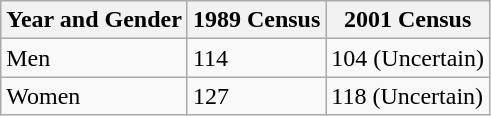<table class="wikitable">
<tr>
<th>Year and Gender</th>
<th>1989 Census</th>
<th>2001 Census</th>
</tr>
<tr>
<td>Men</td>
<td>114</td>
<td>104 (Uncertain)</td>
</tr>
<tr>
<td>Women</td>
<td>127</td>
<td>118 (Uncertain)</td>
</tr>
</table>
